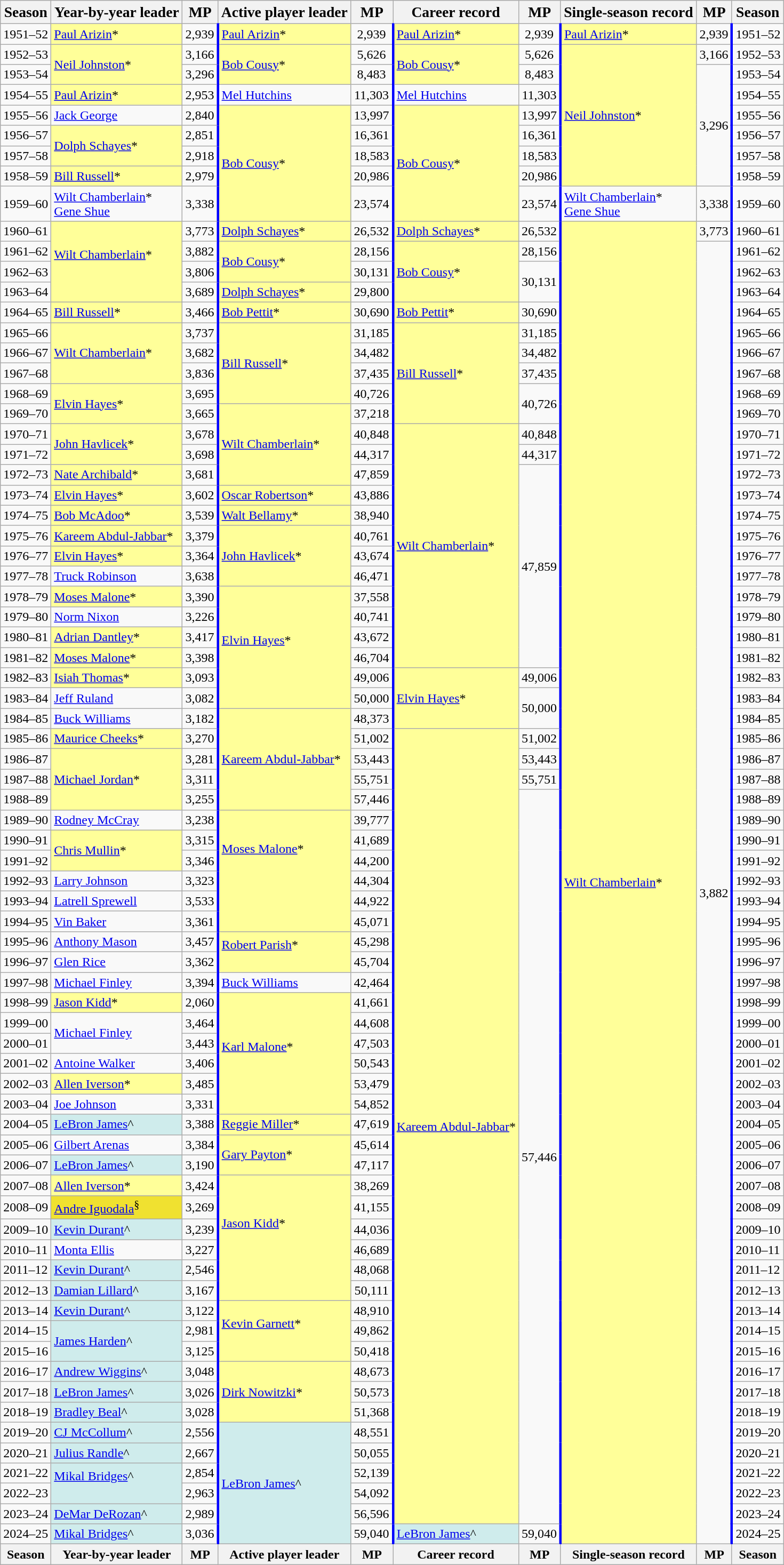<table class="wikitable">
<tr style="font-size:115%;">
<th>Season</th>
<th>Year-by-year leader</th>
<th>MP</th>
<th>Active player leader</th>
<th>MP</th>
<th>Career record</th>
<th>MP</th>
<th>Single-season record</th>
<th>MP</th>
<th>Season</th>
</tr>
<tr>
<td>1951–52</td>
<td bgcolor="#FFFF99"><a href='#'>Paul Arizin</a>*</td>
<td align=center style="border-right: solid blue">2,939</td>
<td bgcolor="#FFFF99"><a href='#'>Paul Arizin</a>*</td>
<td align=center style="border-right: solid blue">2,939</td>
<td bgcolor="#FFFF99"><a href='#'>Paul Arizin</a>*</td>
<td align=center style="border-right: solid blue">2,939</td>
<td bgcolor="#FFFF99"><a href='#'>Paul Arizin</a>*</td>
<td align=center style="border-right: solid blue">2,939</td>
<td>1951–52</td>
</tr>
<tr>
<td>1952–53</td>
<td rowspan=2 bgcolor="#FFFF99"><a href='#'>Neil Johnston</a>*</td>
<td align=center style="border-right: solid blue">3,166</td>
<td rowspan=2 bgcolor="#FFFF99"><a href='#'>Bob Cousy</a>*</td>
<td align=center style="border-right: solid blue">5,626</td>
<td rowspan=2 bgcolor="#FFFF99"><a href='#'>Bob Cousy</a>*</td>
<td align=center style="border-right: solid blue">5,626</td>
<td rowspan=7 bgcolor="#FFFF99"><a href='#'>Neil Johnston</a>*</td>
<td align=center style="border-right: solid blue">3,166</td>
<td>1952–53</td>
</tr>
<tr>
<td>1953–54</td>
<td align=center style="border-right: solid blue">3,296</td>
<td align=center style="border-right: solid blue">8,483</td>
<td align=center style="border-right: solid blue">8,483</td>
<td rowspan=6 align=center style="border-right: solid blue">3,296</td>
<td>1953–54</td>
</tr>
<tr>
<td>1954–55</td>
<td bgcolor="#FFFF99"><a href='#'>Paul Arizin</a>*</td>
<td align=center style="border-right: solid blue">2,953</td>
<td><a href='#'>Mel Hutchins</a></td>
<td align=center style="border-right: solid blue">11,303</td>
<td><a href='#'>Mel Hutchins</a></td>
<td align=center style="border-right: solid blue">11,303</td>
<td>1954–55</td>
</tr>
<tr>
<td>1955–56</td>
<td><a href='#'>Jack George</a></td>
<td align=center style="border-right: solid blue">2,840</td>
<td rowspan=5 bgcolor="#FFFF99"><a href='#'>Bob Cousy</a>*</td>
<td align=center style="border-right: solid blue">13,997</td>
<td rowspan=5 bgcolor="#FFFF99"><a href='#'>Bob Cousy</a>*</td>
<td align=center style="border-right: solid blue">13,997</td>
<td>1955–56</td>
</tr>
<tr>
<td>1956–57</td>
<td rowspan=2 bgcolor="#FFFF99"><a href='#'>Dolph Schayes</a>*</td>
<td align=center style="border-right: solid blue">2,851</td>
<td align=center style="border-right: solid blue">16,361</td>
<td align=center style="border-right: solid blue">16,361</td>
<td>1956–57</td>
</tr>
<tr>
<td>1957–58</td>
<td align=center style="border-right: solid blue">2,918</td>
<td align=center style="border-right: solid blue">18,583</td>
<td align=center style="border-right: solid blue">18,583</td>
<td>1957–58</td>
</tr>
<tr>
<td>1958–59</td>
<td bgcolor="#FFFF99"><a href='#'>Bill Russell</a>*</td>
<td align=center style="border-right: solid blue">2,979</td>
<td align=center style="border-right: solid blue">20,986</td>
<td align=center style="border-right: solid blue">20,986</td>
<td>1958–59</td>
</tr>
<tr>
<td>1959–60</td>
<td><div><a href='#'>Wilt Chamberlain</a>*</div><a href='#'>Gene Shue</a></td>
<td align=center style="border-right: solid blue">3,338</td>
<td align=center style="border-right: solid blue">23,574</td>
<td align=center style="border-right: solid blue">23,574</td>
<td><div><a href='#'>Wilt Chamberlain</a>*</div><a href='#'>Gene Shue</a></td>
<td align=center style="border-right: solid blue">3,338</td>
<td>1959–60</td>
</tr>
<tr>
<td>1960–61</td>
<td rowspan=4 bgcolor="#FFFF99"><a href='#'>Wilt Chamberlain</a>*<br><br></td>
<td align=center style="border-right: solid blue">3,773</td>
<td bgcolor="#FFFF99"><a href='#'>Dolph Schayes</a>*</td>
<td align=center style="border-right: solid blue">26,532</td>
<td bgcolor="#FFFF99"><a href='#'>Dolph Schayes</a>*</td>
<td align=center style="border-right: solid blue">26,532</td>
<td rowspan=65 bgcolor="#FFFF99"><a href='#'>Wilt Chamberlain</a>*</td>
<td align=center style="border-right: solid blue">3,773</td>
<td>1960–61</td>
</tr>
<tr>
<td>1961–62</td>
<td align=center style="border-right: solid blue">3,882</td>
<td rowspan=2 bgcolor="#FFFF99"><a href='#'>Bob Cousy</a>*</td>
<td align=center style="border-right: solid blue">28,156</td>
<td rowspan=3 bgcolor="#FFFF99"><a href='#'>Bob Cousy</a>*</td>
<td align=center style="border-right: solid blue">28,156</td>
<td rowspan=64 align=center style="border-right: solid blue">3,882</td>
<td>1961–62</td>
</tr>
<tr>
<td>1962–63</td>
<td align=center style="border-right: solid blue">3,806</td>
<td align=center style="border-right: solid blue">30,131</td>
<td rowspan=2 align=center style="border-right: solid blue">30,131</td>
<td>1962–63</td>
</tr>
<tr>
<td>1963–64</td>
<td align=center style="border-right: solid blue">3,689</td>
<td bgcolor="#FFFF99"><a href='#'>Dolph Schayes</a>*</td>
<td align=center style="border-right: solid blue">29,800</td>
<td>1963–64</td>
</tr>
<tr>
<td>1964–65</td>
<td bgcolor="#FFFF99"><a href='#'>Bill Russell</a>*</td>
<td align=center style="border-right: solid blue">3,466</td>
<td bgcolor="#FFFF99"><a href='#'>Bob Pettit</a>*</td>
<td align=center style="border-right: solid blue">30,690</td>
<td bgcolor="#FFFF99"><a href='#'>Bob Pettit</a>*</td>
<td align=center style="border-right: solid blue">30,690</td>
<td>1964–65</td>
</tr>
<tr>
<td>1965–66</td>
<td rowspan=3 bgcolor="#FFFF99"><a href='#'>Wilt Chamberlain</a>*</td>
<td align=center style="border-right: solid blue">3,737</td>
<td rowspan=4 bgcolor="#FFFF99"><a href='#'>Bill Russell</a>*</td>
<td align=center style="border-right: solid blue">31,185</td>
<td rowspan=5 bgcolor="#FFFF99"><a href='#'>Bill Russell</a>*</td>
<td align=center style="border-right: solid blue">31,185</td>
<td>1965–66</td>
</tr>
<tr>
<td>1966–67</td>
<td align=center style="border-right: solid blue">3,682</td>
<td align=center style="border-right: solid blue">34,482</td>
<td align=center style="border-right: solid blue">34,482</td>
<td>1966–67</td>
</tr>
<tr>
<td>1967–68</td>
<td align=center style="border-right: solid blue">3,836</td>
<td align=center style="border-right: solid blue">37,435</td>
<td align=center style="border-right: solid blue">37,435</td>
<td>1967–68</td>
</tr>
<tr>
<td>1968–69</td>
<td rowspan=2 bgcolor="#FFFF99"><a href='#'>Elvin Hayes</a>*</td>
<td align=center style="border-right: solid blue">3,695</td>
<td align=center style="border-right: solid blue">40,726</td>
<td rowspan=2 align=center style="border-right: solid blue">40,726</td>
<td>1968–69</td>
</tr>
<tr>
<td>1969–70</td>
<td align=center style="border-right: solid blue">3,665</td>
<td rowspan=4 bgcolor="#FFFF99"><a href='#'>Wilt Chamberlain</a>*</td>
<td align=center style="border-right: solid blue">37,218</td>
<td>1969–70</td>
</tr>
<tr>
<td>1970–71</td>
<td rowspan=2 bgcolor="#FFFF99"><a href='#'>John Havlicek</a>*</td>
<td align=center style="border-right: solid blue">3,678</td>
<td align=center style="border-right: solid blue">40,848</td>
<td rowspan=12 bgcolor="#FFFF99"><a href='#'>Wilt Chamberlain</a>*</td>
<td align=center style="border-right: solid blue">40,848</td>
<td>1970–71</td>
</tr>
<tr>
<td>1971–72</td>
<td align=center style="border-right: solid blue">3,698</td>
<td align=center style="border-right: solid blue">44,317</td>
<td align=center style="border-right: solid blue">44,317</td>
<td>1971–72</td>
</tr>
<tr>
<td>1972–73</td>
<td bgcolor="#FFFF99"><a href='#'>Nate Archibald</a>*</td>
<td align=center style="border-right: solid blue">3,681</td>
<td align=center style="border-right: solid blue">47,859</td>
<td rowspan=10 align=center style="border-right: solid blue">47,859</td>
<td>1972–73</td>
</tr>
<tr>
<td>1973–74</td>
<td bgcolor="#FFFF99"><a href='#'>Elvin Hayes</a>*</td>
<td align=center style="border-right: solid blue">3,602</td>
<td bgcolor="#FFFF99"><a href='#'>Oscar Robertson</a>*</td>
<td align=center style="border-right: solid blue">43,886</td>
<td>1973–74</td>
</tr>
<tr>
<td>1974–75</td>
<td bgcolor="#FFFF99"><a href='#'>Bob McAdoo</a>*</td>
<td align=center style="border-right: solid blue">3,539</td>
<td bgcolor="#FFFF99"><a href='#'>Walt Bellamy</a>*</td>
<td align=center style="border-right: solid blue">38,940</td>
<td>1974–75</td>
</tr>
<tr>
<td>1975–76</td>
<td bgcolor="#FFFF99"><a href='#'>Kareem Abdul-Jabbar</a>*</td>
<td align=center style="border-right: solid blue">3,379</td>
<td rowspan=3 bgcolor="#FFFF99"><a href='#'>John Havlicek</a>*</td>
<td align=center style="border-right: solid blue">40,761</td>
<td>1975–76</td>
</tr>
<tr>
<td>1976–77</td>
<td bgcolor="#FFFF99"><a href='#'>Elvin Hayes</a>*</td>
<td align=center style="border-right: solid blue">3,364</td>
<td align=center style="border-right: solid blue">43,674</td>
<td>1976–77</td>
</tr>
<tr>
<td>1977–78</td>
<td><a href='#'>Truck Robinson</a></td>
<td align=center style="border-right: solid blue">3,638</td>
<td align=center style="border-right: solid blue">46,471</td>
<td>1977–78</td>
</tr>
<tr>
<td>1978–79</td>
<td bgcolor="#FFFF99"><a href='#'>Moses Malone</a>*</td>
<td align=center style="border-right: solid blue">3,390</td>
<td rowspan=6 bgcolor="#FFFF99"><a href='#'>Elvin Hayes</a>*<br><br></td>
<td align=center style="border-right: solid blue">37,558</td>
<td>1978–79</td>
</tr>
<tr>
<td>1979–80</td>
<td><a href='#'>Norm Nixon</a></td>
<td align=center style="border-right: solid blue">3,226</td>
<td align=center style="border-right: solid blue">40,741</td>
<td>1979–80</td>
</tr>
<tr>
<td>1980–81</td>
<td bgcolor="#FFFF99"><a href='#'>Adrian Dantley</a>*</td>
<td align=center style="border-right: solid blue">3,417</td>
<td align=center style="border-right: solid blue">43,672</td>
<td>1980–81</td>
</tr>
<tr>
<td>1981–82</td>
<td bgcolor="#FFFF99"><a href='#'>Moses Malone</a>*</td>
<td align=center style="border-right: solid blue">3,398</td>
<td align=center style="border-right: solid blue">46,704</td>
<td>1981–82</td>
</tr>
<tr>
<td>1982–83</td>
<td bgcolor="#FFFF99"><a href='#'>Isiah Thomas</a>*</td>
<td align=center style="border-right: solid blue">3,093</td>
<td align=center style="border-right: solid blue">49,006</td>
<td rowspan=3 bgcolor="#FFFF99"><a href='#'>Elvin Hayes</a>*</td>
<td align=center style="border-right: solid blue">49,006</td>
<td>1982–83</td>
</tr>
<tr>
<td>1983–84</td>
<td><a href='#'>Jeff Ruland</a></td>
<td align=center style="border-right: solid blue">3,082</td>
<td align=center style="border-right: solid blue">50,000</td>
<td rowspan=2 align=center style="border-right: solid blue">50,000</td>
<td>1983–84</td>
</tr>
<tr>
<td>1984–85</td>
<td><a href='#'>Buck Williams</a></td>
<td align=center style="border-right: solid blue">3,182</td>
<td rowspan=5 bgcolor="#FFFF99"><a href='#'>Kareem Abdul-Jabbar</a>*<br></td>
<td align=center style="border-right: solid blue">48,373</td>
<td>1984–85</td>
</tr>
<tr>
<td>1985–86</td>
<td bgcolor="#FFFF99"><a href='#'>Maurice Cheeks</a>*</td>
<td align=center style="border-right: solid blue">3,270</td>
<td align=center style="border-right: solid blue">51,002</td>
<td rowspan=39 bgcolor="#FFFF99"><a href='#'>Kareem Abdul-Jabbar</a>*</td>
<td align=center style="border-right: solid blue">51,002</td>
<td>1985–86</td>
</tr>
<tr>
<td>1986–87</td>
<td rowspan=3 bgcolor="#FFFF99"><a href='#'>Michael Jordan</a>*</td>
<td align=center style="border-right: solid blue">3,281</td>
<td align=center style="border-right: solid blue">53,443</td>
<td align=center style="border-right: solid blue">53,443</td>
<td>1986–87</td>
</tr>
<tr>
<td>1987–88</td>
<td align=center style="border-right: solid blue">3,311</td>
<td align=center style="border-right: solid blue">55,751</td>
<td align=center style="border-right: solid blue">55,751</td>
<td>1987–88</td>
</tr>
<tr>
<td>1988–89</td>
<td align=center style="border-right: solid blue">3,255</td>
<td align=center style="border-right: solid blue">57,446</td>
<td rowspan=36 align=center style="border-right: solid blue">57,446</td>
<td>1988–89</td>
</tr>
<tr>
<td>1989–90</td>
<td><a href='#'>Rodney McCray</a></td>
<td align=center style="border-right: solid blue">3,238</td>
<td rowspan=6 bgcolor="#FFFF99"><a href='#'>Moses Malone</a>*<br><br><br><br></td>
<td align=center style="border-right: solid blue">39,777</td>
<td>1989–90</td>
</tr>
<tr>
<td>1990–91</td>
<td rowspan=2 bgcolor="#FFFF99"><a href='#'>Chris Mullin</a>*</td>
<td align=center style="border-right: solid blue">3,315</td>
<td align=center style="border-right: solid blue">41,689</td>
<td>1990–91</td>
</tr>
<tr>
<td>1991–92</td>
<td align=center style="border-right: solid blue">3,346</td>
<td align=center style="border-right: solid blue">44,200</td>
<td>1991–92</td>
</tr>
<tr>
<td>1992–93</td>
<td><a href='#'>Larry Johnson</a></td>
<td align=center style="border-right: solid blue">3,323</td>
<td align=center style="border-right: solid blue">44,304</td>
<td>1992–93</td>
</tr>
<tr>
<td>1993–94</td>
<td><a href='#'>Latrell Sprewell</a></td>
<td align=center style="border-right: solid blue">3,533</td>
<td align=center style="border-right: solid blue">44,922</td>
<td>1993–94</td>
</tr>
<tr>
<td>1994–95</td>
<td><a href='#'>Vin Baker</a></td>
<td align=center style="border-right: solid blue">3,361</td>
<td align=center style="border-right: solid blue">45,071</td>
<td>1994–95</td>
</tr>
<tr>
<td>1995–96</td>
<td><a href='#'>Anthony Mason</a></td>
<td align=center style="border-right: solid blue">3,457</td>
<td rowspan=2 bgcolor="#FFFF99"><a href='#'>Robert Parish</a>*<br><br></td>
<td align=center style="border-right: solid blue">45,298</td>
<td>1995–96</td>
</tr>
<tr>
<td>1996–97</td>
<td><a href='#'>Glen Rice</a></td>
<td align=center style="border-right: solid blue">3,362</td>
<td align=center style="border-right: solid blue">45,704</td>
<td>1996–97</td>
</tr>
<tr>
<td>1997–98</td>
<td><a href='#'>Michael Finley</a></td>
<td align=center style="border-right: solid blue">3,394</td>
<td><a href='#'>Buck Williams</a></td>
<td align=center style="border-right: solid blue">42,464</td>
<td>1997–98</td>
</tr>
<tr>
<td>1998–99</td>
<td bgcolor="#FFFF99"><a href='#'>Jason Kidd</a>*</td>
<td align=center style="border-right: solid blue">2,060</td>
<td rowspan=6 bgcolor="#FFFF99"><a href='#'>Karl Malone</a>*<br><br></td>
<td align=center style="border-right: solid blue">41,661</td>
<td>1998–99</td>
</tr>
<tr>
<td>1999–00</td>
<td rowspan=2><a href='#'>Michael Finley</a></td>
<td align=center style="border-right: solid blue">3,464</td>
<td align=center style="border-right: solid blue">44,608</td>
<td>1999–00</td>
</tr>
<tr>
<td>2000–01</td>
<td align=center style="border-right: solid blue">3,443</td>
<td align=center style="border-right: solid blue">47,503</td>
<td>2000–01</td>
</tr>
<tr>
<td>2001–02</td>
<td><a href='#'>Antoine Walker</a></td>
<td align=center style="border-right: solid blue">3,406</td>
<td align=center style="border-right: solid blue">50,543</td>
<td>2001–02</td>
</tr>
<tr>
<td>2002–03</td>
<td bgcolor="#FFFF99"><a href='#'>Allen Iverson</a>*</td>
<td align=center style="border-right: solid blue">3,485</td>
<td align=center style="border-right: solid blue">53,479</td>
<td>2002–03</td>
</tr>
<tr>
<td>2003–04</td>
<td><a href='#'>Joe Johnson</a></td>
<td align=center style="border-right: solid blue">3,331</td>
<td align=center style="border-right: solid blue">54,852</td>
<td>2003–04</td>
</tr>
<tr>
<td>2004–05</td>
<td bgcolor="#CFECEC"><a href='#'>LeBron James</a>^</td>
<td align=center style="border-right: solid blue">3,388</td>
<td bgcolor="#FFFF99"><a href='#'>Reggie Miller</a>*</td>
<td align=center style="border-right: solid blue">47,619</td>
<td>2004–05</td>
</tr>
<tr>
<td>2005–06</td>
<td><a href='#'>Gilbert Arenas</a></td>
<td align=center style="border-right: solid blue">3,384</td>
<td rowspan=2 bgcolor="#FFFF99"><a href='#'>Gary Payton</a>*</td>
<td align=center style="border-right: solid blue">45,614</td>
<td>2005–06</td>
</tr>
<tr>
<td>2006–07</td>
<td bgcolor="#CFECEC"><a href='#'>LeBron James</a>^</td>
<td align=center style="border-right: solid blue">3,190</td>
<td align=center style="border-right: solid blue">47,117</td>
<td>2006–07</td>
</tr>
<tr>
<td>2007–08</td>
<td bgcolor="#FFFF99"><a href='#'>Allen Iverson</a>*</td>
<td align=center style="border-right: solid blue">3,424</td>
<td rowspan=6 bgcolor="#FFFF99"><a href='#'>Jason Kidd</a>*<br><br><br></td>
<td align=center style="border-right: solid blue">38,269</td>
<td>2007–08</td>
</tr>
<tr>
<td>2008–09</td>
<td bgcolor="#F0E130"><a href='#'>Andre Iguodala</a><sup>§</sup></td>
<td align=center style="border-right: solid blue">3,269</td>
<td align=center style="border-right: solid blue">41,155</td>
<td>2008–09</td>
</tr>
<tr>
<td>2009–10</td>
<td bgcolor="#CFECEC"><a href='#'>Kevin Durant</a>^</td>
<td align=center style="border-right: solid blue">3,239</td>
<td align=center style="border-right: solid blue">44,036</td>
<td>2009–10</td>
</tr>
<tr>
<td>2010–11</td>
<td><a href='#'>Monta Ellis</a></td>
<td align=center style="border-right: solid blue">3,227</td>
<td align=center style="border-right: solid blue">46,689</td>
<td>2010–11</td>
</tr>
<tr>
<td>2011–12</td>
<td bgcolor="#CFECEC"><a href='#'>Kevin Durant</a>^</td>
<td align=center style="border-right: solid blue">2,546</td>
<td align=center style="border-right: solid blue">48,068</td>
<td>2011–12</td>
</tr>
<tr>
<td>2012–13</td>
<td bgcolor="#CFECEC"><a href='#'>Damian Lillard</a>^</td>
<td align=center style="border-right: solid blue">3,167</td>
<td align=center style="border-right: solid blue">50,111</td>
<td>2012–13</td>
</tr>
<tr>
<td>2013–14</td>
<td bgcolor="#CFECEC"><a href='#'>Kevin Durant</a>^</td>
<td align=center style="border-right: solid blue">3,122</td>
<td rowspan=3 bgcolor="#FFFF99"><a href='#'>Kevin Garnett</a>*<br><br></td>
<td align=center style="border-right: solid blue">48,910</td>
<td>2013–14</td>
</tr>
<tr>
<td>2014–15</td>
<td rowspan=2 bgcolor="#CFECEC"><a href='#'>James Harden</a>^</td>
<td align=center style="border-right: solid blue">2,981</td>
<td align=center style="border-right: solid blue">49,862</td>
<td>2014–15</td>
</tr>
<tr>
<td>2015–16</td>
<td align=center style="border-right: solid blue">3,125</td>
<td align=center style="border-right: solid blue">50,418</td>
<td>2015–16</td>
</tr>
<tr>
<td>2016–17</td>
<td bgcolor="#CFECEC"><a href='#'>Andrew Wiggins</a>^</td>
<td align=center style="border-right: solid blue">3,048</td>
<td bgcolor="#FFFF99" rowspan=3><a href='#'>Dirk Nowitzki</a>*</td>
<td align=center style="border-right: solid blue">48,673</td>
<td>2016–17</td>
</tr>
<tr>
<td>2017–18</td>
<td bgcolor="#CFECEC"><a href='#'>LeBron James</a>^</td>
<td align=center style="border-right: solid blue">3,026</td>
<td align=center style="border-right: solid blue">50,573</td>
<td>2017–18</td>
</tr>
<tr>
<td>2018–19</td>
<td bgcolor="#CFECEC"><a href='#'>Bradley Beal</a>^</td>
<td align=center style="border-right: solid blue">3,028</td>
<td align=center style="border-right: solid blue">51,368</td>
<td>2018–19</td>
</tr>
<tr>
<td>2019–20</td>
<td bgcolor="#CFECEC"><a href='#'>CJ McCollum</a>^</td>
<td align=center style="border-right: solid blue">2,556</td>
<td rowspan=6 bgcolor="#CFECEC"><a href='#'>LeBron James</a>^</td>
<td align=center style="border-right: solid blue">48,551</td>
<td>2019–20</td>
</tr>
<tr>
<td>2020–21</td>
<td bgcolor="#CFECEC"><a href='#'>Julius Randle</a>^</td>
<td align=center style="border-right: solid blue">2,667</td>
<td align=center style="border-right: solid blue">50,055</td>
<td>2020–21</td>
</tr>
<tr>
<td>2021–22</td>
<td bgcolor="#CFECEC" rowspan=2><a href='#'>Mikal Bridges</a>^<br><br></td>
<td align=center style="border-right: solid blue">2,854</td>
<td align=center style="border-right: solid blue">52,139</td>
<td>2021–22</td>
</tr>
<tr>
<td>2022–23</td>
<td align=center style="border-right: solid blue">2,963</td>
<td align=center style="border-right: solid blue">54,092</td>
<td>2022–23</td>
</tr>
<tr>
<td>2023–24</td>
<td bgcolor="#CFECEC"><a href='#'>DeMar DeRozan</a>^</td>
<td align=center style="border-right: solid blue">2,989</td>
<td align=center style="border-right: solid blue">56,596</td>
<td>2023–24</td>
</tr>
<tr>
<td>2024–25</td>
<td bgcolor="#CFECEC"><a href='#'>Mikal Bridges</a>^</td>
<td align=center style="border-right: solid blue">3,036</td>
<td align=center style="border-right: solid blue">59,040</td>
<td bgcolor="#CFECEC"><a href='#'>LeBron James</a>^</td>
<td align=center style="border-right: solid blue">59,040</td>
<td>2024–25</td>
</tr>
<tr>
<th>Season</th>
<th>Year-by-year leader</th>
<th>MP</th>
<th>Active player leader</th>
<th>MP</th>
<th>Career record</th>
<th>MP</th>
<th>Single-season record</th>
<th>MP</th>
<th>Season</th>
</tr>
</table>
